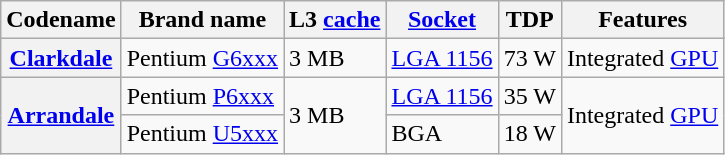<table class="wikitable">
<tr>
<th>Codename</th>
<th>Brand name</th>
<th>L3 <a href='#'>cache</a></th>
<th><a href='#'>Socket</a></th>
<th>TDP</th>
<th>Features</th>
</tr>
<tr>
<th><a href='#'>Clarkdale</a></th>
<td>Pentium <a href='#'>G6xxx</a></td>
<td>3 MB</td>
<td><a href='#'>LGA 1156</a></td>
<td>73 W</td>
<td>Integrated <a href='#'>GPU</a></td>
</tr>
<tr>
<th rowspan=2><a href='#'>Arrandale</a></th>
<td>Pentium <a href='#'>P6xxx</a></td>
<td rowspan=2>3 MB</td>
<td><a href='#'>LGA 1156</a></td>
<td>35 W</td>
<td rowspan=2>Integrated <a href='#'>GPU</a></td>
</tr>
<tr>
<td>Pentium <a href='#'>U5xxx</a></td>
<td>BGA</td>
<td>18 W</td>
</tr>
</table>
